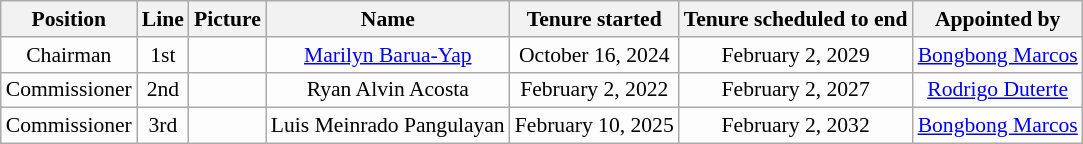<table class="wikitable sortable" style="background-color:#FDFDFD;text-align:center;font-size:90%;border:1pt solid grey;">
<tr>
<th colspan="1">Position</th>
<th>Line</th>
<th>Picture</th>
<th>Name</th>
<th colspan="1">Tenure started</th>
<th>Tenure scheduled to end</th>
<th>Appointed by</th>
</tr>
<tr>
<td>Chairman</td>
<td>1st</td>
<td></td>
<td><a href='#'>Marilyn Barua-Yap</a></td>
<td>October 16, 2024</td>
<td>February 2, 2029</td>
<td><a href='#'>Bongbong Marcos</a></td>
</tr>
<tr>
<td>Commissioner</td>
<td>2nd</td>
<td></td>
<td>Ryan Alvin Acosta</td>
<td>February 2, 2022</td>
<td>February 2, 2027</td>
<td><a href='#'>Rodrigo Duterte</a></td>
</tr>
<tr>
<td>Commissioner</td>
<td>3rd</td>
<td></td>
<td>Luis Meinrado Pangulayan</td>
<td>February 10, 2025</td>
<td>February 2, 2032</td>
<td><a href='#'>Bongbong Marcos</a></td>
</tr>
</table>
